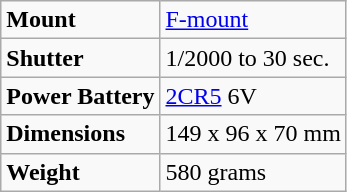<table class="wikitable">
<tr>
<td><strong>Mount</strong></td>
<td><a href='#'>F-mount</a></td>
</tr>
<tr>
<td><strong>Shutter</strong></td>
<td>1/2000 to 30 sec.</td>
</tr>
<tr>
<td><strong>Power Battery</strong></td>
<td><a href='#'>2CR5</a> 6V</td>
</tr>
<tr>
<td><strong>Dimensions</strong></td>
<td>149 x 96 x 70 mm</td>
</tr>
<tr>
<td><strong>Weight</strong></td>
<td>580 grams</td>
</tr>
</table>
